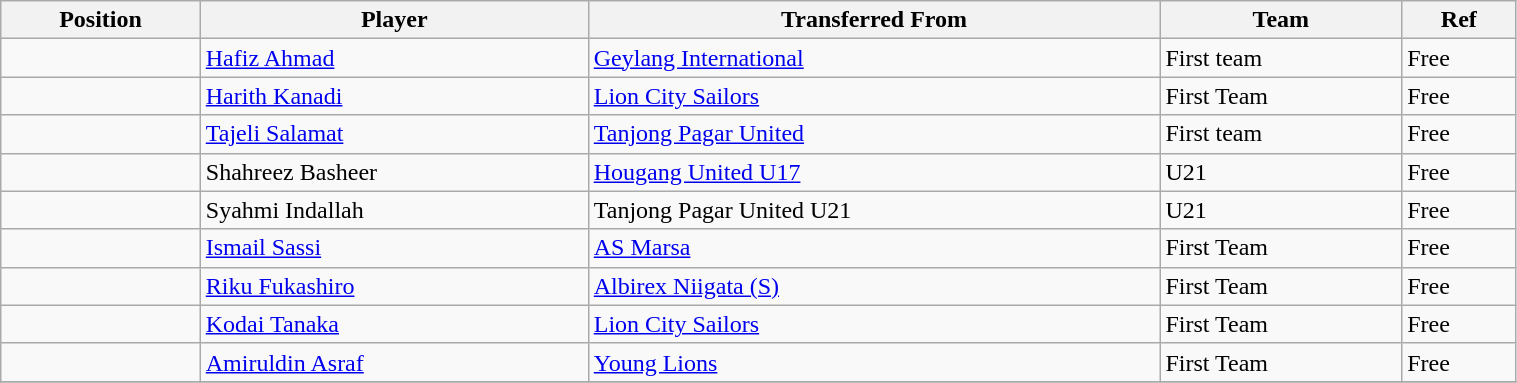<table class="wikitable sortable" style="width:80%; text-align:center; font-size:100%; text-align:left;">
<tr>
<th><strong>Position</strong></th>
<th><strong>Player</strong></th>
<th><strong>Transferred From</strong></th>
<th><strong>Team</strong></th>
<th><strong>Ref</strong></th>
</tr>
<tr>
<td></td>
<td> <a href='#'>Hafiz Ahmad</a></td>
<td> <a href='#'>Geylang International</a></td>
<td>First team</td>
<td>Free </td>
</tr>
<tr>
<td></td>
<td> <a href='#'>Harith Kanadi</a></td>
<td> <a href='#'>Lion City Sailors</a></td>
<td>First Team</td>
<td>Free </td>
</tr>
<tr>
<td></td>
<td> <a href='#'>Tajeli Salamat</a></td>
<td> <a href='#'>Tanjong Pagar United</a></td>
<td>First team</td>
<td>Free </td>
</tr>
<tr>
<td></td>
<td> Shahreez Basheer</td>
<td> <a href='#'>Hougang United U17</a></td>
<td>U21</td>
<td>Free</td>
</tr>
<tr>
<td></td>
<td> Syahmi Indallah</td>
<td> Tanjong Pagar United U21</td>
<td>U21</td>
<td>Free</td>
</tr>
<tr>
<td></td>
<td> <a href='#'>Ismail Sassi</a></td>
<td> <a href='#'>AS Marsa</a></td>
<td>First Team</td>
<td>Free </td>
</tr>
<tr>
<td></td>
<td> <a href='#'>Riku Fukashiro</a></td>
<td> <a href='#'>Albirex Niigata (S)</a></td>
<td>First Team</td>
<td>Free </td>
</tr>
<tr>
<td></td>
<td> <a href='#'>Kodai Tanaka</a></td>
<td> <a href='#'>Lion City Sailors</a></td>
<td>First Team</td>
<td>Free </td>
</tr>
<tr>
<td></td>
<td> <a href='#'>Amiruldin Asraf</a></td>
<td> <a href='#'>Young Lions</a></td>
<td>First Team</td>
<td>Free </td>
</tr>
<tr>
</tr>
</table>
